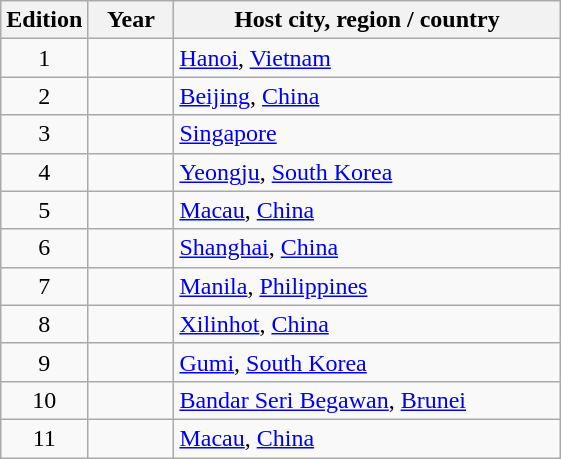<table class="wikitable">
<tr>
<th width="20">Edition</th>
<th width="50">Year</th>
<th width="250">Host city, region / country</th>
</tr>
<tr>
<td align="center">1</td>
<td align="center"></td>
<td> <a href='#'>Hanoi</a>, <a href='#'>Vietnam</a></td>
</tr>
<tr>
<td align="center">2</td>
<td align="center"></td>
<td> <a href='#'>Beijing</a>, <a href='#'>China</a></td>
</tr>
<tr>
<td align="center">3</td>
<td align="center"></td>
<td> <a href='#'>Singapore</a></td>
</tr>
<tr>
<td align="center">4</td>
<td align="center"></td>
<td> <a href='#'>Yeongju</a>, <a href='#'>South Korea</a></td>
</tr>
<tr>
<td align="center">5</td>
<td align="center"></td>
<td> <a href='#'>Macau</a>, <a href='#'>China</a></td>
</tr>
<tr>
<td align="center">6</td>
<td align="center"></td>
<td> <a href='#'>Shanghai</a>, <a href='#'>China</a></td>
</tr>
<tr>
<td align="center">7</td>
<td align="center"></td>
<td> <a href='#'>Manila</a>, <a href='#'>Philippines</a></td>
</tr>
<tr>
<td align="center">8</td>
<td align="center"></td>
<td> <a href='#'>Xilinhot</a>, <a href='#'>China</a></td>
</tr>
<tr>
<td align="center">9</td>
<td align="center"></td>
<td> <a href='#'>Gumi</a>, <a href='#'>South Korea</a></td>
</tr>
<tr>
<td align="center">10</td>
<td align="center"></td>
<td> <a href='#'>Bandar Seri Begawan</a>, <a href='#'>Brunei</a></td>
</tr>
<tr>
<td align="center">11</td>
<td align="center"></td>
<td> <a href='#'>Macau</a>, <a href='#'>China</a></td>
</tr>
</table>
